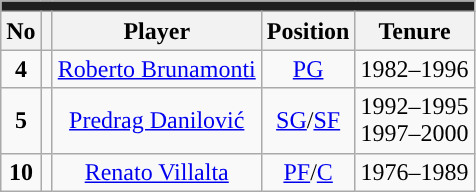<table class="wikitable sortable" style="text-align:center">
<tr>
<td colspan=6 bgcolor=#201F1F><strong></strong></td>
</tr>
<tr>
<th>No</th>
<th></th>
<th>Player</th>
<th>Position</th>
<th>Tenure</th>
</tr>
<tr>
<td><strong>4</strong></td>
<td></td>
<td><a href='#'>Roberto Brunamonti</a></td>
<td><a href='#'>PG</a></td>
<td>1982–1996</td>
</tr>
<tr>
<td><strong>5</strong></td>
<td></td>
<td><a href='#'>Predrag Danilović</a></td>
<td><a href='#'>SG</a>/<a href='#'>SF</a></td>
<td>1992–1995<br>1997–2000</td>
</tr>
<tr>
<td><strong>10</strong></td>
<td></td>
<td><a href='#'>Renato Villalta</a></td>
<td><a href='#'>PF</a>/<a href='#'>C</a></td>
<td>1976–1989</td>
</tr>
</table>
